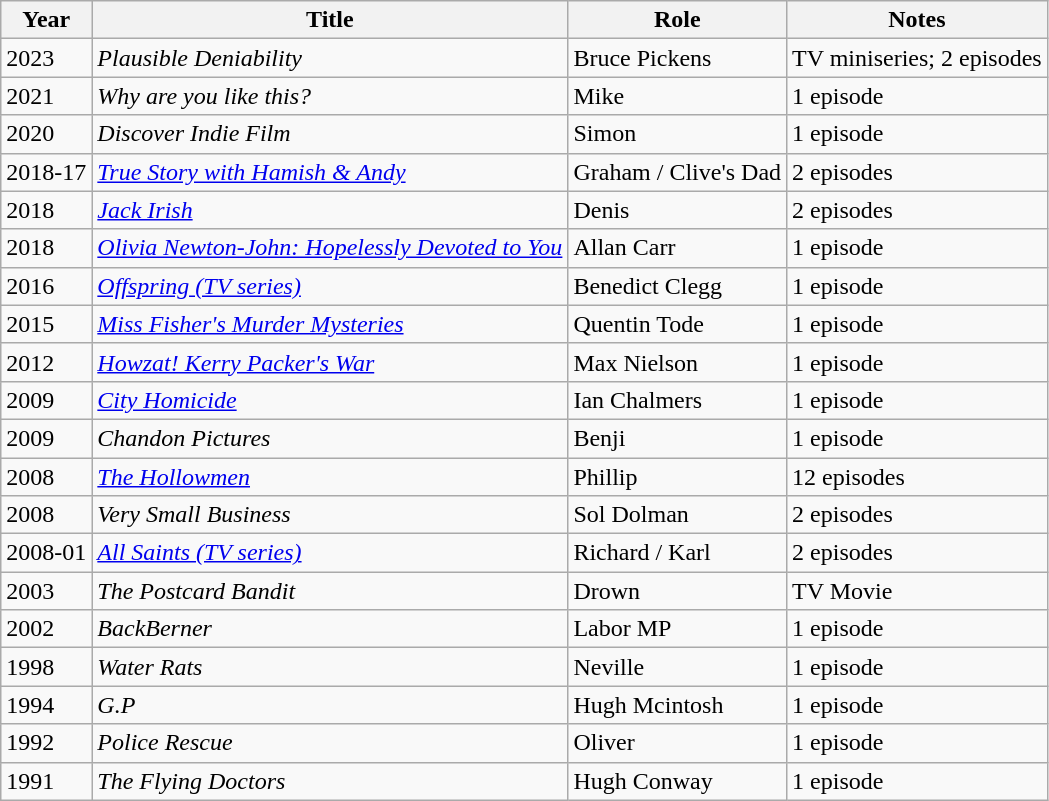<table class="wikitable sortable">
<tr>
<th>Year</th>
<th>Title</th>
<th>Role</th>
<th>Notes</th>
</tr>
<tr>
<td>2023</td>
<td><em>Plausible Deniability</em></td>
<td>Bruce Pickens</td>
<td>TV miniseries; 2 episodes</td>
</tr>
<tr>
<td>2021</td>
<td><em>Why are you like this?</em></td>
<td>Mike</td>
<td>1 episode</td>
</tr>
<tr>
<td>2020</td>
<td><em>Discover Indie Film</em></td>
<td>Simon</td>
<td>1 episode</td>
</tr>
<tr>
<td>2018-17</td>
<td><em><a href='#'>True Story with Hamish & Andy</a></em></td>
<td>Graham / Clive's Dad</td>
<td>2 episodes</td>
</tr>
<tr>
<td>2018</td>
<td><em><a href='#'>Jack Irish</a></em></td>
<td>Denis</td>
<td>2 episodes</td>
</tr>
<tr>
<td>2018</td>
<td><em><a href='#'>Olivia Newton-John: Hopelessly Devoted to You</a></em></td>
<td>Allan Carr</td>
<td>1 episode</td>
</tr>
<tr>
<td>2016</td>
<td><em><a href='#'>Offspring (TV series)</a></em></td>
<td>Benedict Clegg</td>
<td>1 episode</td>
</tr>
<tr>
<td>2015</td>
<td><em><a href='#'>Miss Fisher's Murder Mysteries</a></em></td>
<td>Quentin Tode</td>
<td>1 episode</td>
</tr>
<tr>
<td>2012</td>
<td><em><a href='#'>Howzat! Kerry Packer's War</a></em></td>
<td>Max Nielson</td>
<td>1 episode</td>
</tr>
<tr>
<td>2009</td>
<td><em><a href='#'>City Homicide</a></em></td>
<td>Ian Chalmers</td>
<td>1 episode</td>
</tr>
<tr>
<td>2009</td>
<td><em>Chandon Pictures</em></td>
<td>Benji</td>
<td>1 episode</td>
</tr>
<tr>
<td>2008</td>
<td><em><a href='#'>The Hollowmen</a></em></td>
<td>Phillip</td>
<td>12 episodes</td>
</tr>
<tr>
<td>2008</td>
<td><em>Very Small Business</em></td>
<td>Sol Dolman</td>
<td>2 episodes</td>
</tr>
<tr>
<td>2008-01</td>
<td><em><a href='#'>All Saints (TV series)</a></em></td>
<td>Richard / Karl</td>
<td>2 episodes</td>
</tr>
<tr>
<td>2003</td>
<td><em>The Postcard Bandit</em></td>
<td>Drown</td>
<td>TV Movie</td>
</tr>
<tr>
<td>2002</td>
<td><em>BackBerner</em></td>
<td>Labor MP</td>
<td>1 episode</td>
</tr>
<tr>
<td>1998</td>
<td><em>Water Rats</em></td>
<td>Neville</td>
<td>1 episode</td>
</tr>
<tr>
<td>1994</td>
<td><em>G.P</em></td>
<td>Hugh Mcintosh</td>
<td>1 episode</td>
</tr>
<tr>
<td>1992</td>
<td><em>Police Rescue</em></td>
<td>Oliver</td>
<td>1 episode</td>
</tr>
<tr>
<td>1991</td>
<td><em>The Flying Doctors</em></td>
<td>Hugh Conway</td>
<td>1 episode</td>
</tr>
</table>
